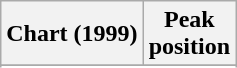<table class="wikitable sortable plainrowheaders">
<tr>
<th>Chart (1999)</th>
<th>Peak<br>position</th>
</tr>
<tr>
</tr>
<tr>
</tr>
</table>
